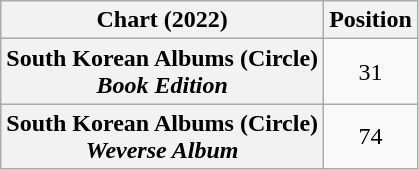<table class="wikitable plainrowheaders" style="text-align:center">
<tr>
<th scope="col">Chart (2022)</th>
<th scope="col">Position</th>
</tr>
<tr>
<th scope="row">South Korean Albums (Circle)<br><em>Book Edition</em></th>
<td>31</td>
</tr>
<tr>
<th scope="row">South Korean Albums (Circle)<br><em>Weverse Album</em></th>
<td>74</td>
</tr>
</table>
